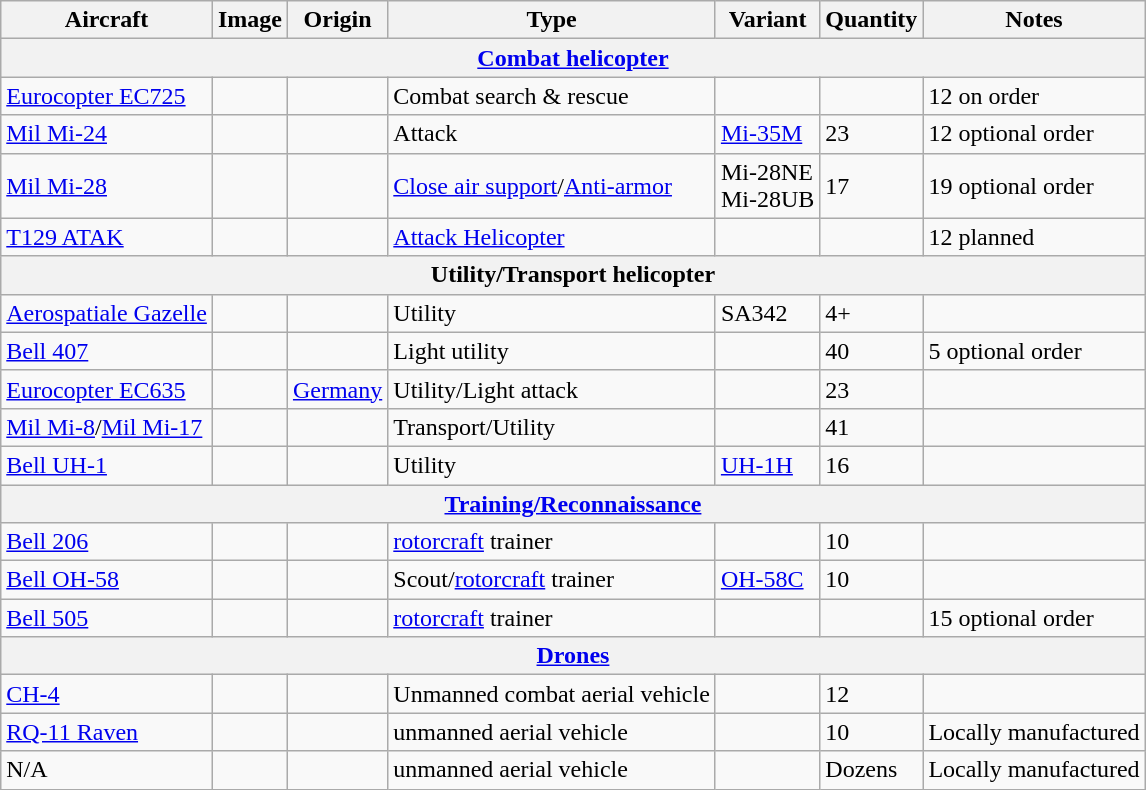<table class="wikitable">
<tr>
<th>Aircraft</th>
<th>Image</th>
<th>Origin</th>
<th>Type</th>
<th>Variant</th>
<th>Quantity</th>
<th>Notes</th>
</tr>
<tr>
<th colspan="7"><a href='#'>Combat helicopter</a></th>
</tr>
<tr>
<td><a href='#'>Eurocopter EC725</a></td>
<td></td>
<td></td>
<td>Combat search & rescue</td>
<td></td>
<td></td>
<td>12 on order</td>
</tr>
<tr>
<td><a href='#'>Mil Mi-24</a></td>
<td></td>
<td></td>
<td>Attack</td>
<td><a href='#'>Mi-35M</a></td>
<td>23</td>
<td>12 optional order</td>
</tr>
<tr>
<td><a href='#'>Mil Mi-28</a></td>
<td></td>
<td></td>
<td><a href='#'>Close air support</a>/<a href='#'>Anti-armor</a></td>
<td>Mi-28NE<br>Mi-28UB</td>
<td>17</td>
<td>19 optional order</td>
</tr>
<tr>
<td><a href='#'>T129 ATAK</a></td>
<td></td>
<td></td>
<td><a href='#'>Attack Helicopter</a></td>
<td></td>
<td></td>
<td>12 planned</td>
</tr>
<tr>
<th colspan="7">Utility/Transport helicopter</th>
</tr>
<tr>
<td><a href='#'>Aerospatiale Gazelle</a></td>
<td></td>
<td></td>
<td>Utility</td>
<td>SA342</td>
<td>4+</td>
<td></td>
</tr>
<tr>
<td><a href='#'>Bell 407</a></td>
<td></td>
<td></td>
<td>Light utility</td>
<td></td>
<td>40</td>
<td>5 optional order</td>
</tr>
<tr>
<td><a href='#'>Eurocopter EC635</a></td>
<td></td>
<td><a href='#'>Germany</a></td>
<td>Utility/Light attack</td>
<td></td>
<td>23</td>
<td></td>
</tr>
<tr>
<td><a href='#'>Mil Mi-8</a>/<a href='#'>Mil Mi-17</a></td>
<td></td>
<td></td>
<td>Transport/Utility</td>
<td></td>
<td>41</td>
<td></td>
</tr>
<tr>
<td><a href='#'>Bell UH-1</a></td>
<td></td>
<td></td>
<td>Utility</td>
<td><a href='#'>UH-1H</a></td>
<td>16</td>
<td></td>
</tr>
<tr>
<th colspan="7"><a href='#'>Training/</a><a href='#'>Reconnaissance</a></th>
</tr>
<tr>
<td><a href='#'>Bell 206</a></td>
<td></td>
<td></td>
<td><a href='#'>rotorcraft</a> trainer</td>
<td></td>
<td>10</td>
<td></td>
</tr>
<tr>
<td><a href='#'>Bell OH-58</a></td>
<td></td>
<td></td>
<td>Scout/<a href='#'>rotorcraft</a> trainer</td>
<td><a href='#'>OH-58C</a></td>
<td>10</td>
<td></td>
</tr>
<tr>
<td><a href='#'>Bell 505</a></td>
<td></td>
<td></td>
<td><a href='#'>rotorcraft</a> trainer</td>
<td></td>
<td></td>
<td>15 optional order</td>
</tr>
<tr>
<th colspan="7"><a href='#'>Drones</a></th>
</tr>
<tr>
<td><a href='#'>CH-4</a></td>
<td></td>
<td></td>
<td>Unmanned combat aerial vehicle</td>
<td></td>
<td>12</td>
<td></td>
</tr>
<tr>
<td><a href='#'>RQ-11 Raven</a></td>
<td></td>
<td></td>
<td>unmanned aerial vehicle</td>
<td></td>
<td>10</td>
<td>Locally manufactured</td>
</tr>
<tr>
<td>N/A</td>
<td></td>
<td></td>
<td>unmanned aerial vehicle</td>
<td></td>
<td>Dozens</td>
<td>Locally manufactured</td>
</tr>
</table>
